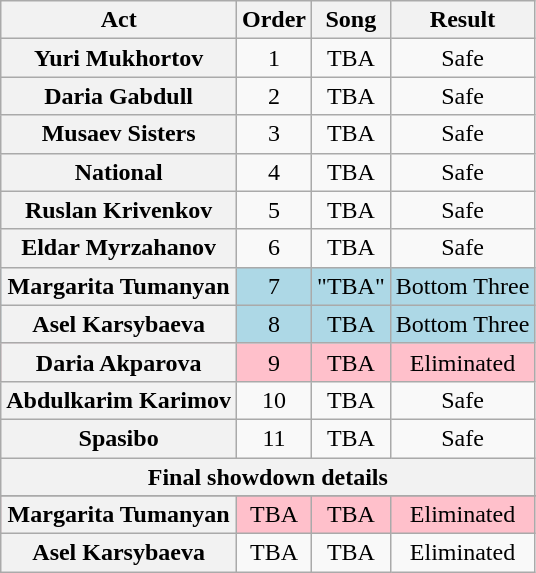<table class="wikitable plainrowheaders" style="text-align:center;">
<tr>
<th scope="col">Act</th>
<th scope="col">Order</th>
<th scope="col">Song</th>
<th scope="col">Result</th>
</tr>
<tr align=center align=center>
<th scope="row">Yuri Mukhortov</th>
<td align="center">1</td>
<td>TBA</td>
<td>Safe</td>
</tr>
<tr align=center>
<th scope="row">Daria Gabdull</th>
<td align="center">2</td>
<td>TBA</td>
<td>Safe</td>
</tr>
<tr align=center>
<th scope="row">Musaev Sisters</th>
<td align="center">3</td>
<td>TBA</td>
<td>Safe</td>
</tr>
<tr>
<th scope="row">National</th>
<td align="center">4</td>
<td>TBA</td>
<td>Safe</td>
</tr>
<tr align=center>
<th scope="row">Ruslan Krivenkov</th>
<td align="center">5</td>
<td>TBA</td>
<td>Safe</td>
</tr>
<tr align=center>
<th scope="row">Eldar Myrzahanov</th>
<td align="center">6</td>
<td>TBA</td>
<td>Safe</td>
</tr>
<tr align=center align=center bgcolor="lightblue">
<th scope="row">Margarita Tumanyan</th>
<td align="center">7</td>
<td>"TBA"</td>
<td>Bottom Three</td>
</tr>
<tr align=center align=center bgcolor="lightblue">
<th scope="row">Asel Karsybaeva</th>
<td align="center">8</td>
<td>TBA</td>
<td>Bottom Three</td>
</tr>
<tr align=center bgcolor="pink">
<th scope="row">Daria Akparova</th>
<td align="center">9</td>
<td>TBA</td>
<td>Eliminated</td>
</tr>
<tr>
<th scope="row">Abdulkarim Karimov</th>
<td align="center">10</td>
<td>TBA</td>
<td>Safe</td>
</tr>
<tr align=center>
<th scope="row">Spasibo</th>
<td align="center">11</td>
<td>TBA</td>
<td>Safe</td>
</tr>
<tr>
<th colspan="4">Final showdown details</th>
</tr>
<tr>
</tr>
<tr align=center bgcolor="pink">
<th scope="row">Margarita Tumanyan</th>
<td align="center">TBA</td>
<td>TBA</td>
<td>Eliminated</td>
</tr>
<tr align=center>
<th scope="row">Asel Karsybaeva</th>
<td align="center">TBA</td>
<td>TBA</td>
<td>Eliminated</td>
</tr>
</table>
